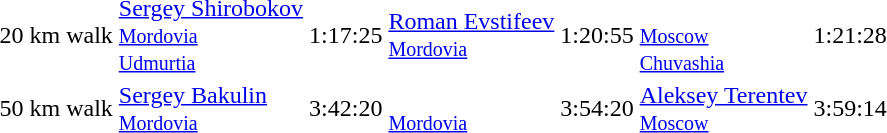<table>
<tr>
<td>20 km walk</td>
<td><a href='#'>Sergey Shirobokov</a> <br> <small><a href='#'>Mordovia</a></small> <br> <small><a href='#'>Udmurtia</a></small></td>
<td>1:17:25</td>
<td><a href='#'>Roman Evstifeev</a> <br> <small><a href='#'>Mordovia</a></small></td>
<td>1:20:55</td>
<td> <br> <small><a href='#'>Moscow</a></small> <br> <small><a href='#'>Chuvashia</a></small></td>
<td>1:21:28</td>
</tr>
<tr>
<td>50 km walk</td>
<td><a href='#'>Sergey Bakulin</a> <br> <small><a href='#'>Mordovia</a></small></td>
<td>3:42:20</td>
<td> <br> <small><a href='#'>Mordovia</a></small></td>
<td>3:54:20</td>
<td><a href='#'>Aleksey Terentev</a> <br> <small><a href='#'>Moscow</a></small></td>
<td>3:59:14</td>
</tr>
</table>
